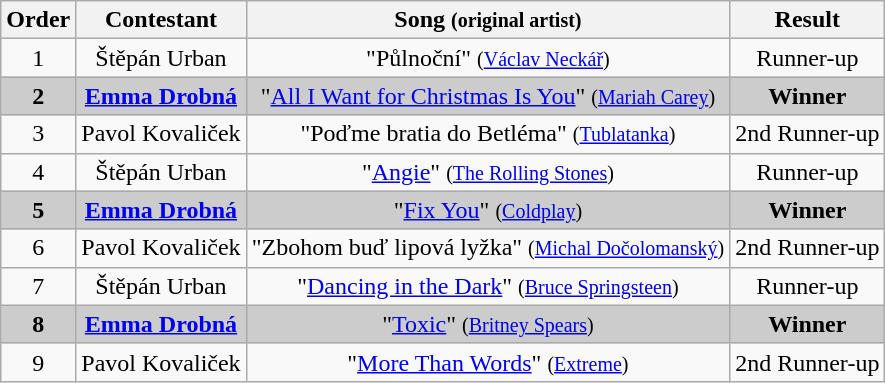<table class="wikitable plainrowheaders" style="text-align:center;">
<tr>
<th scope="col">Order</th>
<th scope="col">Contestant</th>
<th scope="col">Song <small>(original artist)</small></th>
<th scope="col">Result</th>
</tr>
<tr>
<td>1</td>
<td>Štěpán Urban</td>
<td>"Půlnoční" <small>(<a href='#'>Václav Neckář</a>)</small></td>
<td>Runner-up</td>
</tr>
<tr style="background:#ccc;">
<td><strong>2</strong></td>
<td><strong><a href='#'>Emma Drobná</a></strong></td>
<td>"<a href='#'>All I Want for Christmas Is You</a>" <small>(<a href='#'>Mariah Carey</a>)</small></td>
<td><strong>Winner</strong></td>
</tr>
<tr>
<td>3</td>
<td>Pavol Kovaliček</td>
<td>"Poďme bratia do Betléma" <small>(<a href='#'>Tublatanka</a>)</small></td>
<td>2nd Runner-up</td>
</tr>
<tr>
<td>4</td>
<td>Štěpán Urban</td>
<td>"<a href='#'>Angie</a>" <small>(<a href='#'>The Rolling Stones</a>)</small></td>
<td>Runner-up</td>
</tr>
<tr style="background:#ccc;">
<td><strong>5</strong></td>
<td><strong><a href='#'>Emma Drobná</a></strong></td>
<td>"<a href='#'>Fix You</a>" <small>(<a href='#'>Coldplay</a>)</small></td>
<td><strong>Winner</strong></td>
</tr>
<tr>
<td>6</td>
<td>Pavol Kovaliček</td>
<td>"Zbohom buď lipová lyžka" <small>(<a href='#'>Michal Dočolomanský</a>)</small></td>
<td>2nd Runner-up</td>
</tr>
<tr>
<td>7</td>
<td>Štěpán Urban</td>
<td>"<a href='#'>Dancing in the Dark</a>" <small>(<a href='#'>Bruce Springsteen</a>)</small></td>
<td>Runner-up</td>
</tr>
<tr style="background:#ccc;">
<td><strong>8</strong></td>
<td><strong><a href='#'>Emma Drobná</a></strong></td>
<td>"<a href='#'>Toxic</a>" <small>(<a href='#'>Britney Spears</a>)</small></td>
<td><strong>Winner</strong></td>
</tr>
<tr>
<td>9</td>
<td>Pavol Kovaliček</td>
<td>"<a href='#'>More Than Words</a>" <small>(<a href='#'>Extreme</a>)</small></td>
<td>2nd Runner-up</td>
</tr>
</table>
